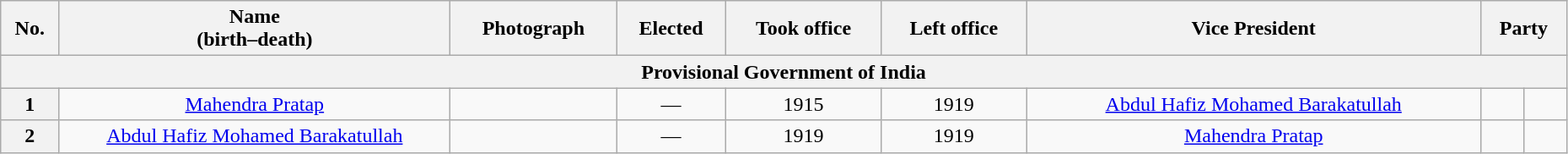<table class="wikitable sortable" style="text-align:center" width="98%">
<tr>
<th scope="col">No.</th>
<th scope="col" width="25%">Name<br>(birth–death)</th>
<th scope="col" class="unsortable">Photograph</th>
<th scope="col">Elected</th>
<th scope="col">Took office</th>
<th scope="col">Left office</th>
<th scope="col">Vice President</th>
<th colspan="2" scope="col" class="unsortable">Party</th>
</tr>
<tr>
<th colspan="9">Provisional Government of India</th>
</tr>
<tr>
<th>1</th>
<td><a href='#'>Mahendra Pratap</a></td>
<td></td>
<td>—</td>
<td>1915</td>
<td>1919</td>
<td><a href='#'>Abdul Hafiz Mohamed Barakatullah</a></td>
<td></td>
<td></td>
</tr>
<tr>
<th>2</th>
<td><a href='#'>Abdul Hafiz Mohamed Barakatullah</a></td>
<td></td>
<td>—</td>
<td>1919</td>
<td>1919</td>
<td><a href='#'>Mahendra Pratap</a></td>
<td></td>
<td></td>
</tr>
</table>
